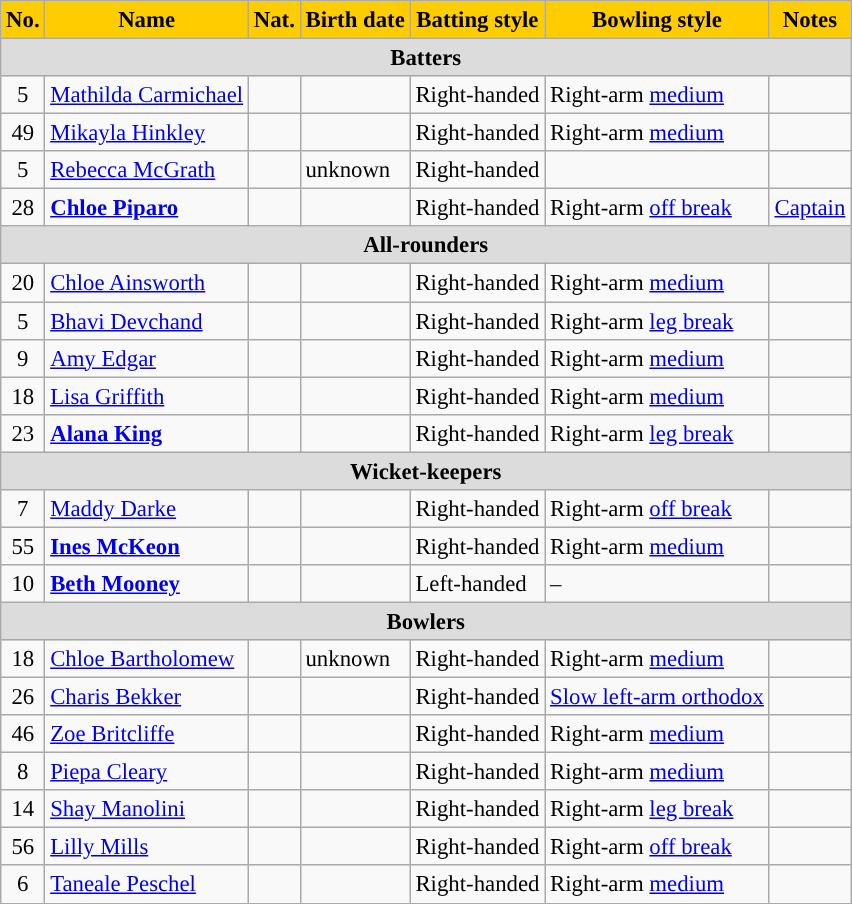<table class="wikitable" style="font-size:95%;">
<tr>
<th style="background:#fc0; color:black; text-align:centre;">No.</th>
<th style="background:#fc0; color:black; text-align:centre;">Name</th>
<th style="background:#fc0; color:black; text-align:centre;">Nat.</th>
<th style="background:#fc0; color:black; text-align:centre;">Birth date</th>
<th style="background:#fc0; color:black; text-align:centre;">Batting style</th>
<th style="background:#fc0; color:black; text-align:centre;">Bowling style</th>
<th style="background:#fc0; color:black; text-align:centre;">Notes</th>
</tr>
<tr>
<th colspan="7" style="background:#dcdcdc" text-align:centre;">Batters</th>
</tr>
<tr>
<td style="text-align:center">5</td>
<td><a href='#'>Mathilda Carmichael</a></td>
<td style="text-align:center"></td>
<td></td>
<td>Right-handed</td>
<td>Right-arm <a href='#'>medium</a></td>
<td></td>
</tr>
<tr>
<td style="text-align:center">49</td>
<td><a href='#'>Mikayla Hinkley</a></td>
<td style="text-align:center"></td>
<td></td>
<td>Right-handed</td>
<td>Right-arm <a href='#'>medium</a></td>
<td></td>
</tr>
<tr>
<td style="text-align:center">5</td>
<td><a href='#'>Rebecca McGrath</a></td>
<td style="text-align:center"></td>
<td>unknown</td>
<td>Right-handed</td>
<td></td>
<td></td>
</tr>
<tr>
<td style="text-align:center">28</td>
<td><strong><a href='#'>Chloe Piparo</a></strong></td>
<td style="text-align:center"></td>
<td></td>
<td>Right-handed</td>
<td>Right-arm <a href='#'>off break</a></td>
<td><a href='#'>Captain</a></td>
</tr>
<tr>
<th colspan="7" style="background:#dcdcdc" text-align:centre;">All-rounders</th>
</tr>
<tr>
<td style="text-align:center">20</td>
<td><a href='#'>Chloe Ainsworth</a></td>
<td style="text-align:center"></td>
<td></td>
<td>Right-handed</td>
<td>Right-arm <a href='#'>medium</a></td>
<td></td>
</tr>
<tr>
<td style="text-align:center">5</td>
<td><a href='#'>Bhavi Devchand</a></td>
<td style="text-align:center"></td>
<td></td>
<td>Right-handed</td>
<td>Right-arm <a href='#'>leg break</a></td>
<td></td>
</tr>
<tr>
<td style="text-align:center">9</td>
<td><a href='#'>Amy Edgar</a></td>
<td style="text-align:center"></td>
<td></td>
<td>Right-handed</td>
<td>Right-arm <a href='#'>medium</a></td>
<td></td>
</tr>
<tr>
<td style="text-align:center">18</td>
<td><a href='#'>Lisa Griffith</a></td>
<td style="text-align:center"></td>
<td></td>
<td>Right-handed</td>
<td>Right-arm <a href='#'>medium</a></td>
<td></td>
</tr>
<tr>
<td style="text-align:center">23</td>
<td><strong><a href='#'>Alana King</a></strong></td>
<td style="text-align:center"></td>
<td></td>
<td>Right-handed</td>
<td>Right-arm <a href='#'>leg break</a></td>
<td></td>
</tr>
<tr>
<th colspan="7" style="background:#dcdcdc" text-align:centre;">Wicket-keepers</th>
</tr>
<tr>
<td style="text-align:center">7</td>
<td><a href='#'>Maddy Darke</a></td>
<td style="text-align:center"></td>
<td></td>
<td>Right-handed</td>
<td>Right-arm <a href='#'>off break</a></td>
<td></td>
</tr>
<tr>
<td style="text-align:center">55</td>
<td><strong><a href='#'>Ines McKeon</a></strong></td>
<td style="text-align:center"></td>
<td></td>
<td>Right-handed</td>
<td>Right-arm <a href='#'>medium</a></td>
<td></td>
</tr>
<tr>
<td style="text-align:center">10</td>
<td><strong><a href='#'>Beth Mooney</a></strong></td>
<td style="text-align:center"></td>
<td></td>
<td>Left-handed</td>
<td>–</td>
<td></td>
</tr>
<tr>
<th colspan="7" style="background:#dcdcdc" text-align:centre;">Bowlers</th>
</tr>
<tr>
<td style="text-align:center">18</td>
<td><a href='#'>Chloe Bartholomew</a></td>
<td style="text-align:center"></td>
<td>unknown</td>
<td>Right-handed</td>
<td>Right-arm <a href='#'>medium</a></td>
<td></td>
</tr>
<tr>
<td style="text-align:center">26</td>
<td><a href='#'>Charis Bekker</a></td>
<td style="text-align:center"></td>
<td></td>
<td>Right-handed</td>
<td><a href='#'>Slow left-arm orthodox</a></td>
<td></td>
</tr>
<tr>
<td style="text-align:center">46</td>
<td><a href='#'>Zoe Britcliffe</a></td>
<td style="text-align:center"></td>
<td></td>
<td>Right-handed</td>
<td>Right-arm <a href='#'>medium</a></td>
<td></td>
</tr>
<tr>
<td style="text-align:center">8</td>
<td><a href='#'>Piepa Cleary</a></td>
<td style="text-align:center"></td>
<td></td>
<td>Right-handed</td>
<td>Right-arm <a href='#'>medium</a></td>
<td></td>
</tr>
<tr>
<td style="text-align:center">14</td>
<td><a href='#'>Shay Manolini</a></td>
<td style="text-align:center"></td>
<td></td>
<td>Right-handed</td>
<td>Right-arm <a href='#'>leg break</a></td>
<td></td>
</tr>
<tr>
<td style="text-align:center">56</td>
<td><a href='#'>Lilly Mills</a></td>
<td style="text-align:center"></td>
<td></td>
<td>Right-handed</td>
<td>Right-arm <a href='#'>off break</a></td>
<td></td>
</tr>
<tr>
<td style="text-align:center">6</td>
<td><a href='#'>Taneale Peschel</a></td>
<td style="text-align:center"></td>
<td></td>
<td>Right-handed</td>
<td>Right-arm <a href='#'>medium</a></td>
<td></td>
</tr>
<tr>
</tr>
</table>
